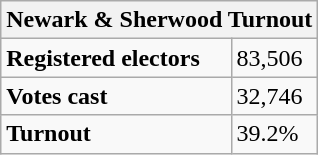<table class="wikitable" border="1">
<tr>
<th colspan="5">Newark & Sherwood Turnout</th>
</tr>
<tr>
<td colspan="2"><strong>Registered electors</strong></td>
<td colspan="3">83,506</td>
</tr>
<tr>
<td colspan="2"><strong>Votes cast</strong></td>
<td colspan="3">32,746</td>
</tr>
<tr>
<td colspan="2"><strong>Turnout</strong></td>
<td colspan="3">39.2%</td>
</tr>
</table>
